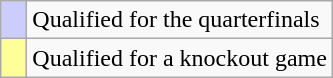<table class="wikitable">
<tr>
<td style="width:10px; background:#ccf;"></td>
<td>Qualified for the quarterfinals</td>
</tr>
<tr>
<td style="width:10px; background:#ff9;"></td>
<td>Qualified for a knockout game</td>
</tr>
</table>
